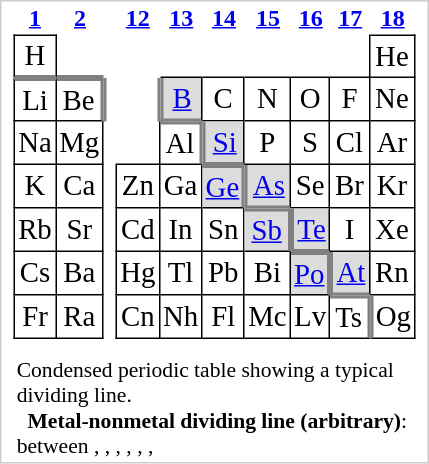<table border=0 cellspacing="0" cellpadding="2" style="border:1px solid #ccc; float:right; text-align:center; margin:0 0 1em 1.4em; background:white; !important; width: 75px">
<tr>
<th></th>
<th><a href='#'>1</a></th>
<th><a href='#'>2</a></th>
<th></th>
<th><a href='#'>12</a></th>
<th><a href='#'>13</a></th>
<th><a href='#'>14</a></th>
<th><a href='#'>15</a></th>
<th><a href='#'>16</a></th>
<th><a href='#'>17</a></th>
<th><a href='#'>18</a></th>
<th></th>
</tr>
<tr>
<td> </td>
<td style="border-right:1px solid black; border-top:1px solid black; border-left:1px solid black; border-bottom:2px solid grey;"><big>H</big><br></td>
<td style="border-right:0px; border-top:0px; border-left:0px; border-bottom:2px solid grey"> </td>
<td style="border-right:0px; border-top:0px; border-left:0px; border-bottom:0px solid black"> </td>
<td style="border-right:0px; border-top:0px; border-left:0px; border-bottom:0px solid black"> </td>
<td style="border-right:0px; border-top:0px; border-left:0px; border-bottom:1px solid black"> </td>
<td style="border-right:0px; border-top:0px; border-left:0px; border-bottom:1px solid black"> </td>
<td style="border-right:0px; border-top:0px; border-left:0px; border-bottom:1px solid black"> </td>
<td style="border-right:0px; border-top:0px; border-left:0px; border-bottom:1px solid black"> </td>
<td style="border-right:1px solid black; border-top:0px; border-left:0px; border-bottom:1px solid black"> </td>
<td style="border-right:1px solid black; border-top:1px solid black; border-left:0px; border-bottom:1px solid black"><big>He</big><br></td>
<td> </td>
</tr>
<tr>
<td></td>
<td style="border-right:1px solid black; border-top:2px solid grey; border-left:1px solid black; border-bottom:1px solid black"><big>Li</big><br></td>
<td style="border-right:2px solid grey; border-top:2px solid grey; border-left:0px; border-bottom:1px solid black"><big>Be</big><br></td>
<td style="border-left:2px solid grey"></td>
<td style="border-right:2px solid grey; border-top:0px; border-left:0px; border-bottom:0px solid black"></td>
<td style="background:#dcdcdc; color:#000000; border-right:1px solid black; border-top:0px; border-left:2px solid grey; border-bottom:2px solid grey"><big><a href='#'>B</a></big><br></td>
<td style="border-right:1px solid black; border-top:0px; border-left:0px; border-bottom:1px solid black"><big>C</big><br></td>
<td style="border-right:1px solid black; border-top:0px; border-left:0px; border-bottom:1px solid black"><big>N</big><br></td>
<td style="border-right:1px solid black; border-top:0px; border-left:0px; border-bottom:1px solid black"><big>O</big><br></td>
<td style="border-right:1px solid black; border-top:0px; border-left:0px; border-bottom:1px solid black"><big>F</big><br></td>
<td style="border-right:1px solid black; border-top:0px; border-left:0px; border-bottom:1px solid black"><big>Ne</big><br></td>
<td></td>
</tr>
<tr>
<td></td>
<td style="border-right:1px solid black; border-top:0px; border-left:1px solid black; border-bottom:1px solid black"><big>Na</big><br></td>
<td style="border-right:1px solid black; border-top:0px; border-left:0px; border-bottom:1px solid black"><big>Mg</big><br></td>
<td></td>
<td style="border-right:1px solid black; border-bottom:1px solid black"></td>
<td style="border-right:2px solid grey; border-top:2px solid grey; border-left:0px; border-bottom:1px solid black"><big>Al</big><br></td>
<td style="background:#dcdcdc; color:#000000; border-right:1px solid black; border-top:0px; border-left:2px solid grey; border-bottom:2px solid grey"><big><a href='#'>Si</a></big><br></td>
<td style="border-right:1px solid black; border-top:0px; border-left:0px; border-bottom:1px solid black"><big>P</big><br></td>
<td style="border-right:1px solid black; border-top:0px; border-left:0px; border-bottom:1px solid black"><big>S</big><br></td>
<td style="border-right:1px solid black; border-top:0px; border-left:0px; border-bottom:1px solid black"><big>Cl</big><br></td>
<td style="border-right:1px solid black; border-top:0px; border-left:0px; border-bottom:1px solid black"><big>Ar</big><br></td>
<td></td>
</tr>
<tr>
<td></td>
<td style="border-right:1px solid black; border-top:0px; border-left:1px solid black; border-bottom:1px solid black"><big>K</big><br></td>
<td style="border-right:1px solid black; border-top:0px; border-left:0px; border-bottom:1px solid black"><big>Ca</big><br></td>
<td></td>
<td style="border-right:1px solid black; border-top:0px; border-left:1px solid black; border-bottom:1px solid black"><big>Zn</big><br></td>
<td style="border-right:1px solid black; border-top:0px; border-left:0px; border-bottom:1px solid black"><big>Ga</big><br></td>
<td style="background:#dcdcdc; color:#000000; border-right:2px solid grey; border-top:2px solid grey; border-left:0px; border-bottom:1px solid black"><big><a href='#'>Ge</a></big><br></td>
<td style="background:#dcdcdc; color:#000000; border-right:1px solid black; border-top:0px; border-left:2px solid grey; border-bottom:2px solid grey"><big><a href='#'>As</a></big><br></td>
<td style="border-right:1px solid black; border-top:0px; border-left:0px; border-bottom:1px solid black"><big>Se</big><br></td>
<td style="border-right:1px solid black; border-top:0px; border-left:0px; border-bottom:1px solid black"><big>Br</big><br></td>
<td style="border-right:1px solid black; border-top:0px; border-left:0px; border-bottom:1px solid black"><big>Kr</big><br></td>
<td></td>
</tr>
<tr>
<td></td>
<td style="border-right:1px solid black; border-top:0px; border-left:1px solid black; border-bottom:1px solid black"><big>Rb</big><br></td>
<td style="border-right:1px solid black; border-top:0px; border-left:0px; border-bottom:1px solid black"><big>Sr</big><br></td>
<td></td>
<td style="border-right:1px solid black; border-top:0px; border-left:1px solid black; border-bottom:1px solid black"><big>Cd</big><br></td>
<td style="border-right:1px solid black; border-top:0px; border-left:0px; border-bottom:1px solid black"><big>In</big><br></td>
<td style="border-right:1px solid black; border-top:0px; border-left:0px; border-bottom:1px solid black"><big>Sn</big><br></td>
<td style="background:#dcdcdc; color:#000000; border-right:2px solid grey; border-top:2px solid grey; border-left:0px; border-bottom:1px solid black"><big><a href='#'>Sb</a></big><br></td>
<td style="background:#dcdcdc; color:#000000; border-right:1px solid black; border-top:0px; border-left:2px solid grey; border-bottom:2px solid grey"><big><a href='#'>Te</a></big><br></td>
<td style="border-right:1px solid black; border-top:0px; border-left:0px; border-bottom:1px solid black"><big>I</big><br></td>
<td style="border-right:1px solid black; border-top:0px; border-left:0px; border-bottom:1px solid black"><big>Xe</big><br></td>
<td></td>
</tr>
<tr>
<td></td>
<td style="border-right:1px solid black; border-top:0px; border-left:1px solid black; border-bottom:1px solid black"><big>Cs</big><br></td>
<td style="border-right:1px solid black; border-top:0px; border-left:0px; border-bottom:1px solid black"><big>Ba</big><br></td>
<td></td>
<td style="border-right:1px solid black; border-top:0px; border-left:1px solid black; border-bottom:1px solid black"><big>Hg</big><br></td>
<td style="border-right:1px solid black; border-top:0px; border-left:0px; border-bottom:1px solid black"><big>Tl</big><br></td>
<td style="border-right:1px solid black; border-top:0px; border-left:0px; border-bottom:1px solid black"><big>Pb</big><br></td>
<td style="border-right:1px solid black; border-top:0px; border-left:0px; border-bottom:1px solid black"><big>Bi</big><br></td>
<td style="background:#dcdcdc; color:#000000; border-right:2px solid grey; border-top:2px solid grey; border-left:0px; border-bottom:1px solid black"><big><a href='#'>Po</a></big><br></td>
<td style="background:#dcdcdc; color:#000000; border-right:1px solid black; border-top:0px; border-left:2px solid grey; border-bottom:2px solid grey"><big><a href='#'>At</a></big><br></td>
<td style="border-right:1px solid black; border-top:0px; border-left:0px; border-bottom:1px solid black"><big>Rn</big><br></td>
<td></td>
</tr>
<tr>
<td></td>
<td style="border-right:1px solid black; border-top:0px; border-left:1px solid black; border-bottom:1px solid black"><big>Fr</big><br></td>
<td style="border-right:1px solid black; border-top:0px; border-left:0px; border-bottom:1px solid black"><big>Ra</big><br></td>
<td></td>
<td style="border-right:1px solid black; border-top:0px; border-left:1px solid black; border-bottom:1px solid black"><big>Cn</big><br></td>
<td style="border-right:1px solid black; border-top:0px; border-left:0px; border-bottom:1px solid black"><big>Nh</big><br></td>
<td style="border-right:1px solid black; border-top:0px; border-left:0px; border-bottom:1px solid black"><big>Fl</big><br></td>
<td style="border-right:1px solid black; border-top:0px; border-left:0px; border-bottom:1px solid black"><big>Mc</big><br></td>
<td style="border-right:1px solid black; border-top:0px; border-left:0px; border-bottom:1px solid black"><big>Lv</big><br></td>
<td style="border-right:2px solid grey; border-top:2px solid grey; border-left:0px; border-bottom:1px solid black"><big>Ts</big><br></td>
<td style="border-right:1px solid black; border-top:0px; border-left:2px solid grey; border-bottom:1px solid black"><big>Og</big><br></td>
<td></td>
</tr>
<tr style="height:10px;">
<td></td>
</tr>
<tr>
<td></td>
<td colspan="10" style="text-align:left; font-size:90%">Condensed periodic table showing a typical  dividing line.<br>
<div><span> </span> <span><strong>Metal-nonmetal dividing line (arbitrary)</strong>: between , , , , , , </span></div></td>
</tr>
</table>
